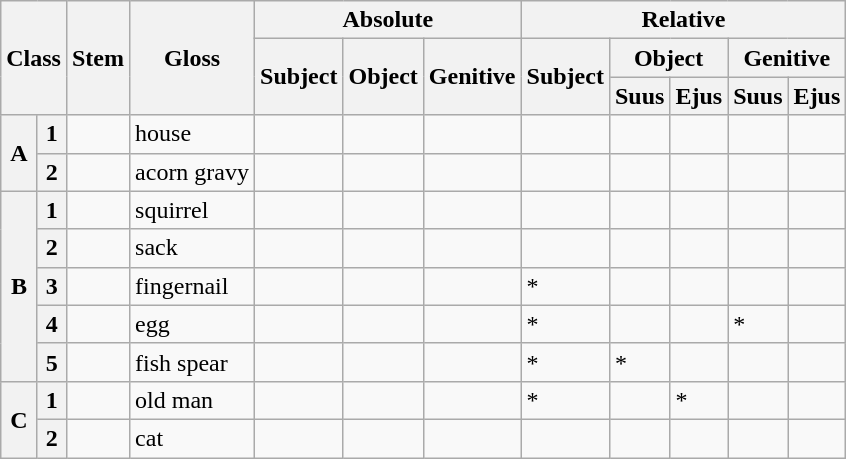<table class="wikitable">
<tr>
<th rowspan="3" colspan="2">Class</th>
<th rowspan="3">Stem</th>
<th rowspan="3">Gloss</th>
<th colspan="3">Absolute</th>
<th colspan="5">Relative</th>
</tr>
<tr>
<th rowspan="2">Subject</th>
<th rowspan="2">Object</th>
<th rowspan="2">Genitive</th>
<th rowspan="2">Subject</th>
<th colspan="2">Object</th>
<th colspan="2">Genitive</th>
</tr>
<tr>
<th>Suus</th>
<th>Ejus</th>
<th>Suus</th>
<th>Ejus</th>
</tr>
<tr>
<th rowspan="2">A</th>
<th>1</th>
<td></td>
<td>house</td>
<td></td>
<td></td>
<td></td>
<td></td>
<td></td>
<td></td>
<td></td>
<td></td>
</tr>
<tr>
<th>2</th>
<td></td>
<td>acorn gravy</td>
<td></td>
<td></td>
<td></td>
<td></td>
<td></td>
<td></td>
<td></td>
<td></td>
</tr>
<tr>
<th rowspan="5">B</th>
<th>1</th>
<td></td>
<td>squirrel</td>
<td></td>
<td></td>
<td></td>
<td></td>
<td></td>
<td></td>
<td></td>
<td></td>
</tr>
<tr>
<th>2</th>
<td></td>
<td>sack</td>
<td></td>
<td></td>
<td></td>
<td></td>
<td></td>
<td></td>
<td></td>
<td></td>
</tr>
<tr>
<th>3</th>
<td></td>
<td>fingernail</td>
<td></td>
<td></td>
<td></td>
<td> *</td>
<td></td>
<td></td>
<td></td>
<td></td>
</tr>
<tr>
<th>4</th>
<td></td>
<td>egg</td>
<td></td>
<td></td>
<td></td>
<td> *</td>
<td></td>
<td></td>
<td> *</td>
<td></td>
</tr>
<tr>
<th>5</th>
<td></td>
<td>fish spear</td>
<td></td>
<td></td>
<td></td>
<td> *</td>
<td> *</td>
<td></td>
<td></td>
<td></td>
</tr>
<tr>
<th rowspan="2">C</th>
<th>1</th>
<td></td>
<td>old man</td>
<td></td>
<td></td>
<td></td>
<td> *</td>
<td></td>
<td> *</td>
<td></td>
<td></td>
</tr>
<tr>
<th>2</th>
<td></td>
<td>cat</td>
<td></td>
<td></td>
<td></td>
<td></td>
<td></td>
<td></td>
<td></td>
<td></td>
</tr>
</table>
